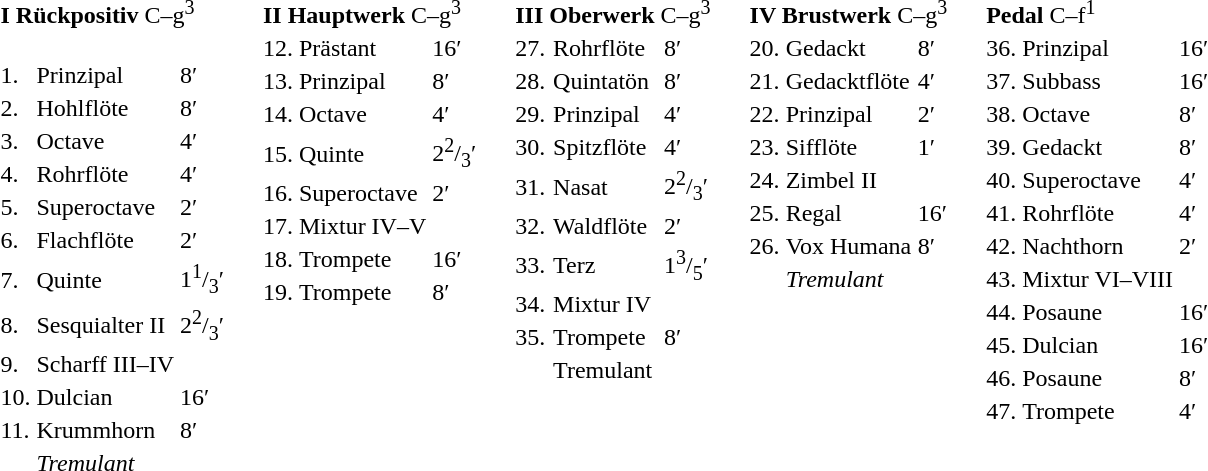<table border="0" cellspacing="20" cellpadding="10" style="border-collapse:collapse;">
<tr>
<td style="vertical-align:top"><br><table border="0">
<tr>
<td colspan=3><strong>I Rückpositiv</strong> C–g<sup>3</sup> <br><br></td>
</tr>
<tr>
<td>1.</td>
<td>Prinzipal</td>
<td>8′</td>
</tr>
<tr>
<td>2.</td>
<td>Hohlflöte</td>
<td>8′</td>
</tr>
<tr>
<td>3.</td>
<td>Octave</td>
<td>4′</td>
</tr>
<tr>
<td>4.</td>
<td>Rohrflöte</td>
<td>4′</td>
</tr>
<tr>
<td>5.</td>
<td>Superoctave</td>
<td>2′</td>
</tr>
<tr>
<td>6.</td>
<td>Flachflöte</td>
<td>2′</td>
</tr>
<tr>
<td>7.</td>
<td>Quinte</td>
<td>1<sup>1</sup>/<sub>3</sub>′</td>
</tr>
<tr>
<td>8.</td>
<td>Sesquialter II</td>
<td>2<sup>2</sup>/<sub>3</sub>′</td>
</tr>
<tr>
<td>9.</td>
<td>Scharff III–IV</td>
</tr>
<tr>
<td>10.</td>
<td>Dulcian</td>
<td>16′</td>
</tr>
<tr>
<td>11.</td>
<td>Krummhorn</td>
<td>8′</td>
</tr>
<tr>
<td></td>
<td><em>Tremulant</em></td>
</tr>
</table>
</td>
<td style="vertical-align:top"><br><table border="0">
<tr>
<td colspan=3><strong>II Hauptwerk</strong> C–g<sup>3</sup><br></td>
</tr>
<tr>
<td>12.</td>
<td>Prästant</td>
<td>16′</td>
</tr>
<tr>
<td>13.</td>
<td>Prinzipal</td>
<td>8′</td>
</tr>
<tr>
<td>14.</td>
<td>Octave</td>
<td>4′</td>
</tr>
<tr>
<td>15.</td>
<td>Quinte</td>
<td>2<sup>2</sup>/<sub>3</sub>′</td>
</tr>
<tr>
<td>16.</td>
<td>Superoctave</td>
<td>2′</td>
</tr>
<tr>
<td>17.</td>
<td>Mixtur IV–V</td>
</tr>
<tr>
<td>18.</td>
<td>Trompete</td>
<td>16′</td>
</tr>
<tr>
<td>19.</td>
<td>Trompete</td>
<td>8′</td>
</tr>
</table>
</td>
<td style="vertical-align:top"><br><table border="0">
<tr>
<td colspan=3><strong>III Oberwerk</strong> C–g<sup>3</sup><br></td>
</tr>
<tr>
<td>27.</td>
<td>Rohrflöte</td>
<td>8′</td>
</tr>
<tr>
<td>28.</td>
<td>Quintatön</td>
<td>8′</td>
</tr>
<tr>
<td>29.</td>
<td>Prinzipal</td>
<td>4′</td>
</tr>
<tr>
<td>30.</td>
<td>Spitzflöte</td>
<td>4′</td>
</tr>
<tr>
<td>31.</td>
<td>Nasat</td>
<td>2<sup>2</sup>/<sub>3</sub>′</td>
</tr>
<tr>
<td>32.</td>
<td>Waldflöte</td>
<td>2′</td>
</tr>
<tr>
<td>33.</td>
<td>Terz</td>
<td>1<sup>3</sup>/<sub>5</sub>′</td>
</tr>
<tr>
<td>34.</td>
<td>Mixtur IV</td>
</tr>
<tr>
<td>35.</td>
<td>Trompete</td>
<td>8′</td>
</tr>
<tr>
<td></td>
<td>Tremulant</td>
</tr>
</table>
</td>
<td style="vertical-align:top"><br><table border="0">
<tr>
<td colspan=3><strong>IV Brustwerk</strong> C–g<sup>3</sup><br></td>
</tr>
<tr>
<td>20.</td>
<td>Gedackt</td>
<td>8′</td>
</tr>
<tr>
<td>21.</td>
<td>Gedacktflöte</td>
<td>4′</td>
</tr>
<tr>
<td>22.</td>
<td>Prinzipal</td>
<td>2′</td>
</tr>
<tr>
<td>23.</td>
<td>Sifflöte</td>
<td>1′</td>
</tr>
<tr>
<td>24.</td>
<td>Zimbel II</td>
</tr>
<tr>
<td>25.</td>
<td>Regal</td>
<td>16′</td>
</tr>
<tr>
<td>26.</td>
<td>Vox Humana</td>
<td>8′</td>
</tr>
<tr>
<td></td>
<td><em>Tremulant</em></td>
</tr>
</table>
</td>
<td style="vertical-align:top"><br><table border="0">
<tr>
<td colspan=3><strong>Pedal</strong> C–f<sup>1</sup><br></td>
</tr>
<tr>
<td>36.</td>
<td>Prinzipal</td>
<td>16′</td>
</tr>
<tr>
<td>37.</td>
<td>Subbass</td>
<td>16′</td>
</tr>
<tr>
<td>38.</td>
<td>Octave</td>
<td>8′</td>
</tr>
<tr>
<td>39.</td>
<td>Gedackt</td>
<td>8′</td>
</tr>
<tr>
<td>40.</td>
<td>Superoctave</td>
<td>4′</td>
</tr>
<tr>
<td>41.</td>
<td>Rohrflöte</td>
<td>4′</td>
</tr>
<tr>
<td>42.</td>
<td>Nachthorn</td>
<td>2′</td>
</tr>
<tr>
<td>43.</td>
<td>Mixtur VI–VIII</td>
</tr>
<tr>
<td>44.</td>
<td>Posaune</td>
<td>16′</td>
</tr>
<tr>
<td>45.</td>
<td>Dulcian</td>
<td>16′</td>
</tr>
<tr>
<td>46.</td>
<td>Posaune</td>
<td>8′</td>
</tr>
<tr>
<td>47.</td>
<td>Trompete</td>
<td>4′</td>
</tr>
</table>
</td>
</tr>
</table>
